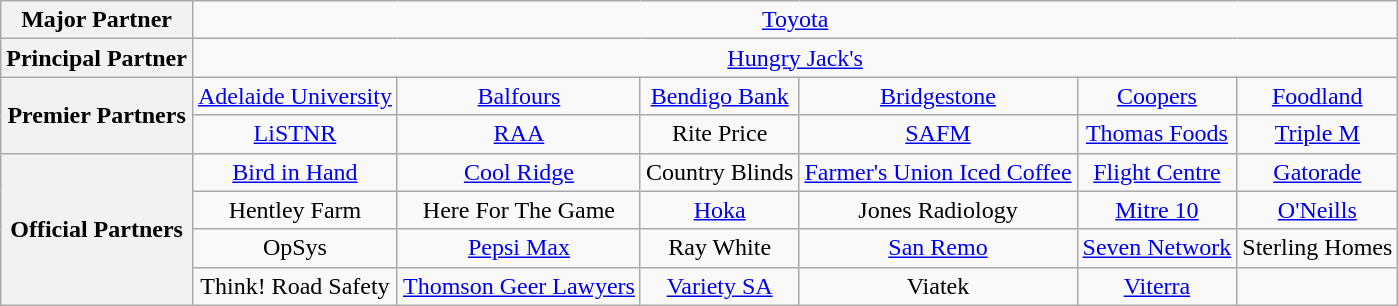<table class="wikitable sortable" style="text-align:center">
<tr>
<th>Major Partner</th>
<td colspan="6"><a href='#'>Toyota</a></td>
</tr>
<tr>
<th>Principal Partner</th>
<td colspan="6"><a href='#'>Hungry Jack's</a></td>
</tr>
<tr>
<th rowspan="2">Premier Partners</th>
<td><a href='#'>Adelaide University</a></td>
<td><a href='#'>Balfours</a></td>
<td><a href='#'>Bendigo Bank</a></td>
<td><a href='#'>Bridgestone</a></td>
<td><a href='#'>Coopers</a></td>
<td><a href='#'>Foodland</a></td>
</tr>
<tr>
<td><a href='#'>LiSTNR</a></td>
<td><a href='#'>RAA</a></td>
<td>Rite Price</td>
<td><a href='#'>SAFM</a></td>
<td><a href='#'>Thomas Foods</a></td>
<td><a href='#'>Triple M</a></td>
</tr>
<tr>
<th rowspan="4">Official Partners</th>
<td><a href='#'>Bird in Hand</a></td>
<td><a href='#'>Cool Ridge</a></td>
<td>Country Blinds</td>
<td><a href='#'>Farmer's Union Iced Coffee</a></td>
<td><a href='#'>Flight Centre</a></td>
<td><a href='#'>Gatorade</a></td>
</tr>
<tr>
<td>Hentley Farm</td>
<td>Here For The Game</td>
<td><a href='#'>Hoka</a></td>
<td>Jones Radiology</td>
<td><a href='#'>Mitre 10</a></td>
<td><a href='#'>O'Neills</a></td>
</tr>
<tr>
<td>OpSys</td>
<td><a href='#'>Pepsi Max</a></td>
<td>Ray White</td>
<td><a href='#'>San Remo</a></td>
<td><a href='#'>Seven Network</a></td>
<td>Sterling Homes</td>
</tr>
<tr>
<td>Think! Road Safety</td>
<td><a href='#'>Thomson Geer Lawyers</a></td>
<td><a href='#'>Variety SA</a></td>
<td>Viatek</td>
<td><a href='#'>Viterra</a></td>
</tr>
</table>
